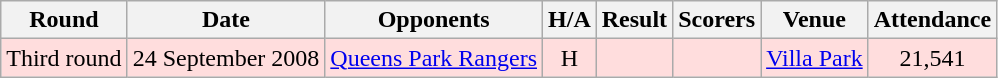<table class="wikitable" style="text-align:center;">
<tr>
<th>Round</th>
<th>Date</th>
<th>Opponents</th>
<th>H/A</th>
<th>Result</th>
<th align="left">Scorers</th>
<th>Venue</th>
<th>Attendance</th>
</tr>
<tr bgcolor="#ffdddd">
<td>Third round</td>
<td>24 September 2008</td>
<td><a href='#'>Queens Park Rangers</a></td>
<td>H</td>
<td></td>
<td align="left"></td>
<td><a href='#'>Villa Park</a></td>
<td>21,541</td>
</tr>
</table>
